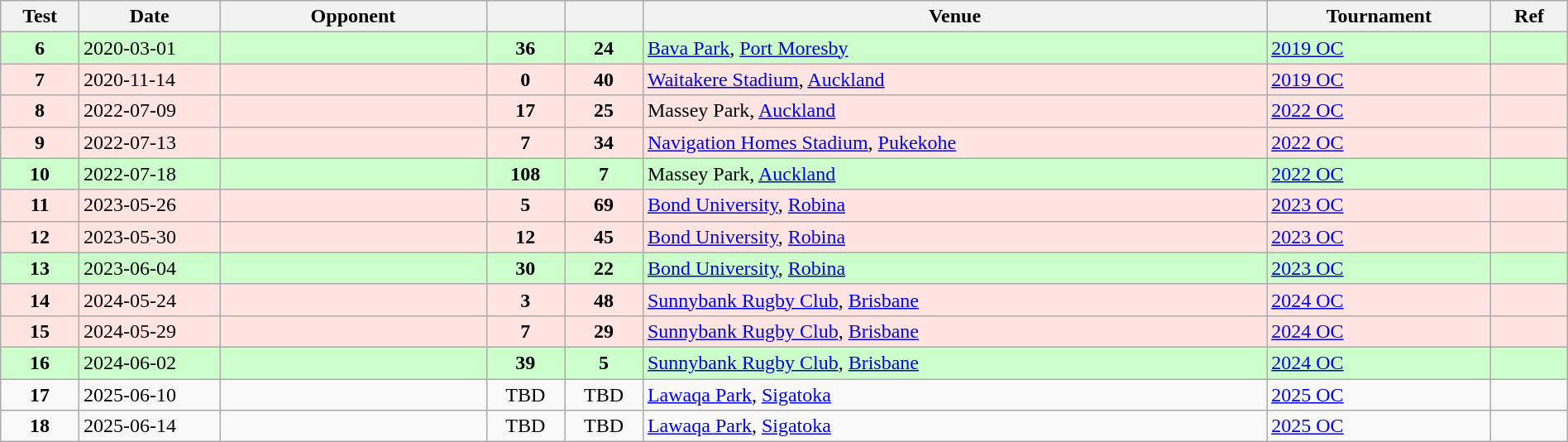<table class="wikitable sortable" style="width:100%">
<tr>
<th style="width:5%">Test</th>
<th style="width:9%">Date</th>
<th style="width:17%">Opponent</th>
<th style="width:5%"></th>
<th style="width:5%"></th>
<th>Venue</th>
<th>Tournament</th>
<th>Ref</th>
</tr>
<tr bgcolor="#ccffcc">
<td align="center"><strong>6</strong></td>
<td>2020-03-01</td>
<td></td>
<td align="center"><strong>36</strong></td>
<td align="center"><strong>24</strong></td>
<td><a href='#'>Bava Park</a>, <a href='#'>Port Moresby</a></td>
<td><a href='#'>2019 OC</a></td>
<td></td>
</tr>
<tr bgcolor="FFE4E1">
<td align="center"><strong>7</strong></td>
<td>2020-11-14</td>
<td></td>
<td align="center"><strong>0</strong></td>
<td align="center"><strong>40</strong></td>
<td><a href='#'>Waitakere Stadium</a>, <a href='#'>Auckland</a></td>
<td><a href='#'>2019 OC</a></td>
<td></td>
</tr>
<tr bgcolor="FFE4E1">
<td align="center"><strong>8</strong></td>
<td>2022-07-09</td>
<td></td>
<td align="center"><strong>17</strong></td>
<td align="center"><strong>25</strong></td>
<td>Massey Park, <a href='#'>Auckland</a></td>
<td><a href='#'>2022 OC</a></td>
<td></td>
</tr>
<tr bgcolor="FFE4E1">
<td align="center"><strong>9</strong></td>
<td>2022-07-13</td>
<td></td>
<td align="center"><strong>7</strong></td>
<td align="center"><strong>34</strong></td>
<td><a href='#'>Navigation Homes Stadium</a>, <a href='#'>Pukekohe</a></td>
<td><a href='#'>2022 OC</a></td>
<td></td>
</tr>
<tr bgcolor="#ccffcc">
<td align="center"><strong>10</strong></td>
<td>2022-07-18</td>
<td></td>
<td align="center"><strong>108</strong></td>
<td align="center"><strong>7</strong></td>
<td>Massey Park, <a href='#'>Auckland</a></td>
<td><a href='#'>2022 OC</a></td>
<td></td>
</tr>
<tr bgcolor="FFE4E1">
<td align="center"><strong>11</strong></td>
<td>2023-05-26</td>
<td></td>
<td align="center"><strong>5</strong></td>
<td align="center"><strong>69</strong></td>
<td><a href='#'>Bond University</a>, <a href='#'>Robina</a></td>
<td><a href='#'>2023 OC</a></td>
<td></td>
</tr>
<tr bgcolor="FFE4E1">
<td align="center"><strong>12</strong></td>
<td>2023-05-30</td>
<td></td>
<td align="center"><strong>12</strong></td>
<td align="center"><strong>45</strong></td>
<td><a href='#'>Bond University</a>, <a href='#'>Robina</a></td>
<td><a href='#'>2023 OC</a></td>
<td></td>
</tr>
<tr bgcolor="#ccffcc">
<td align="center"><strong>13</strong></td>
<td>2023-06-04</td>
<td></td>
<td align="center"><strong>30</strong></td>
<td align="center"><strong>22</strong></td>
<td><a href='#'>Bond University</a>, <a href='#'>Robina</a></td>
<td><a href='#'>2023 OC</a></td>
<td></td>
</tr>
<tr bgcolor="FFE4E1">
<td align="center"><strong>14</strong></td>
<td>2024-05-24</td>
<td></td>
<td align="center"><strong>3</strong></td>
<td align="center"><strong>48</strong></td>
<td><a href='#'>Sunnybank Rugby Club</a>, <a href='#'>Brisbane</a></td>
<td><a href='#'>2024 OC</a></td>
<td></td>
</tr>
<tr bgcolor="FFE4E1">
<td align="center"><strong>15</strong></td>
<td>2024-05-29</td>
<td></td>
<td align="center"><strong>7</strong></td>
<td align="center"><strong>29</strong></td>
<td><a href='#'>Sunnybank Rugby Club</a>, <a href='#'>Brisbane</a></td>
<td><a href='#'>2024 OC</a></td>
<td></td>
</tr>
<tr bgcolor="#ccffcc">
<td align="center"><strong>16</strong></td>
<td>2024-06-02</td>
<td></td>
<td align="center"><strong>39</strong></td>
<td align="center"><strong>5</strong></td>
<td><a href='#'>Sunnybank Rugby Club</a>, <a href='#'>Brisbane</a></td>
<td><a href='#'>2024 OC</a></td>
<td></td>
</tr>
<tr>
<td align="center"><strong>17</strong></td>
<td>2025-06-10</td>
<td></td>
<td align="center">TBD</td>
<td align="center">TBD</td>
<td><a href='#'>Lawaqa Park</a>, <a href='#'>Sigatoka</a></td>
<td><a href='#'>2025 OC</a></td>
<td></td>
</tr>
<tr>
<td align="center"><strong>18</strong></td>
<td>2025-06-14</td>
<td></td>
<td align="center">TBD</td>
<td align="center">TBD</td>
<td><a href='#'>Lawaqa Park</a>, <a href='#'>Sigatoka</a></td>
<td><a href='#'>2025 OC</a></td>
<td></td>
</tr>
</table>
